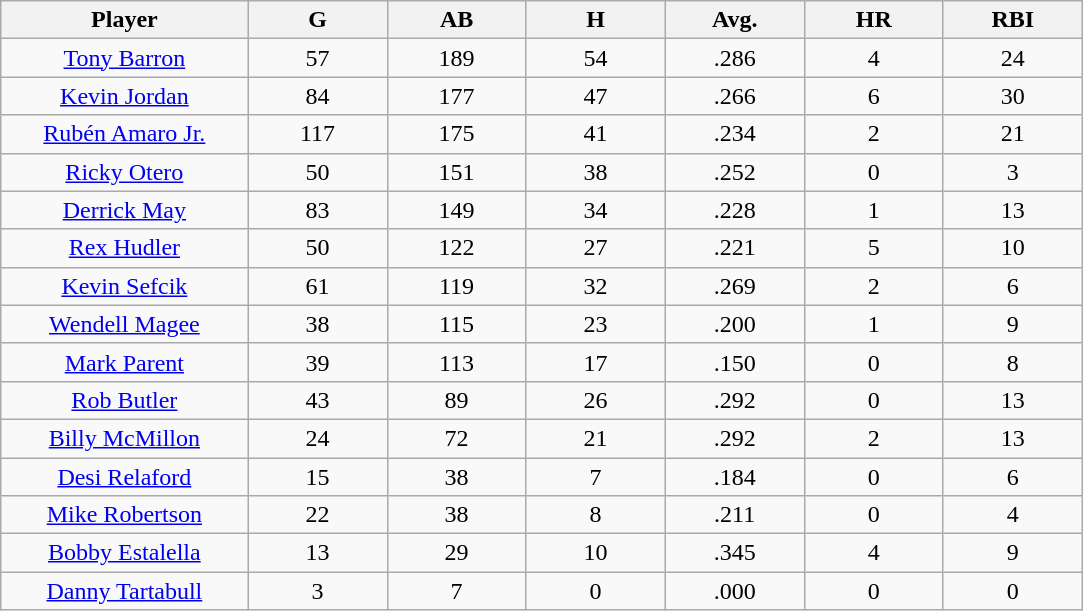<table class="wikitable sortable">
<tr>
<th bgcolor="#DDDDFF" width="16%">Player</th>
<th bgcolor="#DDDDFF" width="9%">G</th>
<th bgcolor="#DDDDFF" width="9%">AB</th>
<th bgcolor="#DDDDFF" width="9%">H</th>
<th bgcolor="#DDDDFF" width="9%">Avg.</th>
<th bgcolor="#DDDDFF" width="9%">HR</th>
<th bgcolor="#DDDDFF" width="9%">RBI</th>
</tr>
<tr align="center">
<td><a href='#'>Tony Barron</a></td>
<td>57</td>
<td>189</td>
<td>54</td>
<td>.286</td>
<td>4</td>
<td>24</td>
</tr>
<tr align=center>
<td><a href='#'>Kevin Jordan</a></td>
<td>84</td>
<td>177</td>
<td>47</td>
<td>.266</td>
<td>6</td>
<td>30</td>
</tr>
<tr align=center>
<td><a href='#'>Rubén Amaro Jr.</a></td>
<td>117</td>
<td>175</td>
<td>41</td>
<td>.234</td>
<td>2</td>
<td>21</td>
</tr>
<tr align=center>
<td><a href='#'>Ricky Otero</a></td>
<td>50</td>
<td>151</td>
<td>38</td>
<td>.252</td>
<td>0</td>
<td>3</td>
</tr>
<tr align=center>
<td><a href='#'>Derrick May</a></td>
<td>83</td>
<td>149</td>
<td>34</td>
<td>.228</td>
<td>1</td>
<td>13</td>
</tr>
<tr align=center>
<td><a href='#'>Rex Hudler</a></td>
<td>50</td>
<td>122</td>
<td>27</td>
<td>.221</td>
<td>5</td>
<td>10</td>
</tr>
<tr align=center>
<td><a href='#'>Kevin Sefcik</a></td>
<td>61</td>
<td>119</td>
<td>32</td>
<td>.269</td>
<td>2</td>
<td>6</td>
</tr>
<tr align=center>
<td><a href='#'>Wendell Magee</a></td>
<td>38</td>
<td>115</td>
<td>23</td>
<td>.200</td>
<td>1</td>
<td>9</td>
</tr>
<tr align=center>
<td><a href='#'>Mark Parent</a></td>
<td>39</td>
<td>113</td>
<td>17</td>
<td>.150</td>
<td>0</td>
<td>8</td>
</tr>
<tr align=center>
<td><a href='#'>Rob Butler</a></td>
<td>43</td>
<td>89</td>
<td>26</td>
<td>.292</td>
<td>0</td>
<td>13</td>
</tr>
<tr align=center>
<td><a href='#'>Billy McMillon</a></td>
<td>24</td>
<td>72</td>
<td>21</td>
<td>.292</td>
<td>2</td>
<td>13</td>
</tr>
<tr align=center>
<td><a href='#'>Desi Relaford</a></td>
<td>15</td>
<td>38</td>
<td>7</td>
<td>.184</td>
<td>0</td>
<td>6</td>
</tr>
<tr align=center>
<td><a href='#'>Mike Robertson</a></td>
<td>22</td>
<td>38</td>
<td>8</td>
<td>.211</td>
<td>0</td>
<td>4</td>
</tr>
<tr align=center>
<td><a href='#'>Bobby Estalella</a></td>
<td>13</td>
<td>29</td>
<td>10</td>
<td>.345</td>
<td>4</td>
<td>9</td>
</tr>
<tr align=center>
<td><a href='#'>Danny Tartabull</a></td>
<td>3</td>
<td>7</td>
<td>0</td>
<td>.000</td>
<td>0</td>
<td>0</td>
</tr>
</table>
